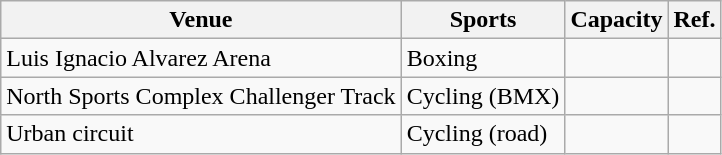<table class="wikitable sortable">
<tr>
<th>Venue</th>
<th>Sports</th>
<th>Capacity</th>
<th class="unsortable">Ref.</th>
</tr>
<tr>
<td>Luis Ignacio Alvarez Arena</td>
<td>Boxing</td>
<td align="right"></td>
<td></td>
</tr>
<tr>
<td>North Sports Complex Challenger Track</td>
<td>Cycling (BMX)</td>
<td align="right"></td>
<td></td>
</tr>
<tr>
<td>Urban circuit</td>
<td>Cycling (road)</td>
<td align="right"></td>
<td></td>
</tr>
</table>
